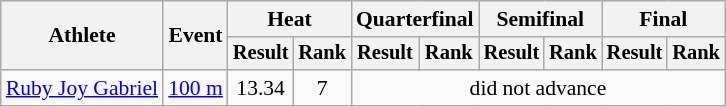<table class="wikitable" style="font-size:90%">
<tr>
<th rowspan="2">Athlete</th>
<th rowspan="2">Event</th>
<th colspan="2">Heat</th>
<th colspan="2">Quarterfinal</th>
<th colspan="2">Semifinal</th>
<th colspan="2">Final</th>
</tr>
<tr style="font-size:95%">
<th>Result</th>
<th>Rank</th>
<th>Result</th>
<th>Rank</th>
<th>Result</th>
<th>Rank</th>
<th>Result</th>
<th>Rank</th>
</tr>
<tr align=center>
<td align=left><a href='#'>Ruby Joy Gabriel</a></td>
<td align=left><a href='#'>100 m</a></td>
<td>13.34</td>
<td>7</td>
<td colspan=6>did not advance</td>
</tr>
</table>
